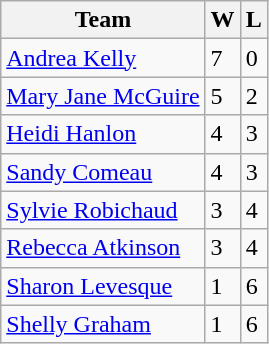<table class="wikitable" border="1">
<tr>
<th>Team</th>
<th>W</th>
<th>L</th>
</tr>
<tr>
<td><a href='#'>Andrea Kelly</a></td>
<td>7</td>
<td>0</td>
</tr>
<tr>
<td><a href='#'>Mary Jane McGuire</a></td>
<td>5</td>
<td>2</td>
</tr>
<tr>
<td><a href='#'>Heidi Hanlon</a></td>
<td>4</td>
<td>3</td>
</tr>
<tr>
<td><a href='#'>Sandy Comeau</a></td>
<td>4</td>
<td>3</td>
</tr>
<tr>
<td><a href='#'>Sylvie Robichaud</a></td>
<td>3</td>
<td>4</td>
</tr>
<tr>
<td><a href='#'>Rebecca Atkinson</a></td>
<td>3</td>
<td>4</td>
</tr>
<tr>
<td><a href='#'>Sharon Levesque</a></td>
<td>1</td>
<td>6</td>
</tr>
<tr>
<td><a href='#'>Shelly Graham</a></td>
<td>1</td>
<td>6</td>
</tr>
</table>
